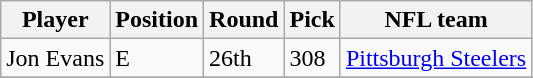<table class="wikitable" border="1">
<tr>
<th style=>Player</th>
<th style=>Position</th>
<th style=>Round</th>
<th style=>Pick</th>
<th style=>NFL team</th>
</tr>
<tr>
<td>Jon Evans</td>
<td>E</td>
<td>26th</td>
<td>308</td>
<td><a href='#'>Pittsburgh Steelers</a></td>
</tr>
<tr>
</tr>
<tr>
</tr>
</table>
